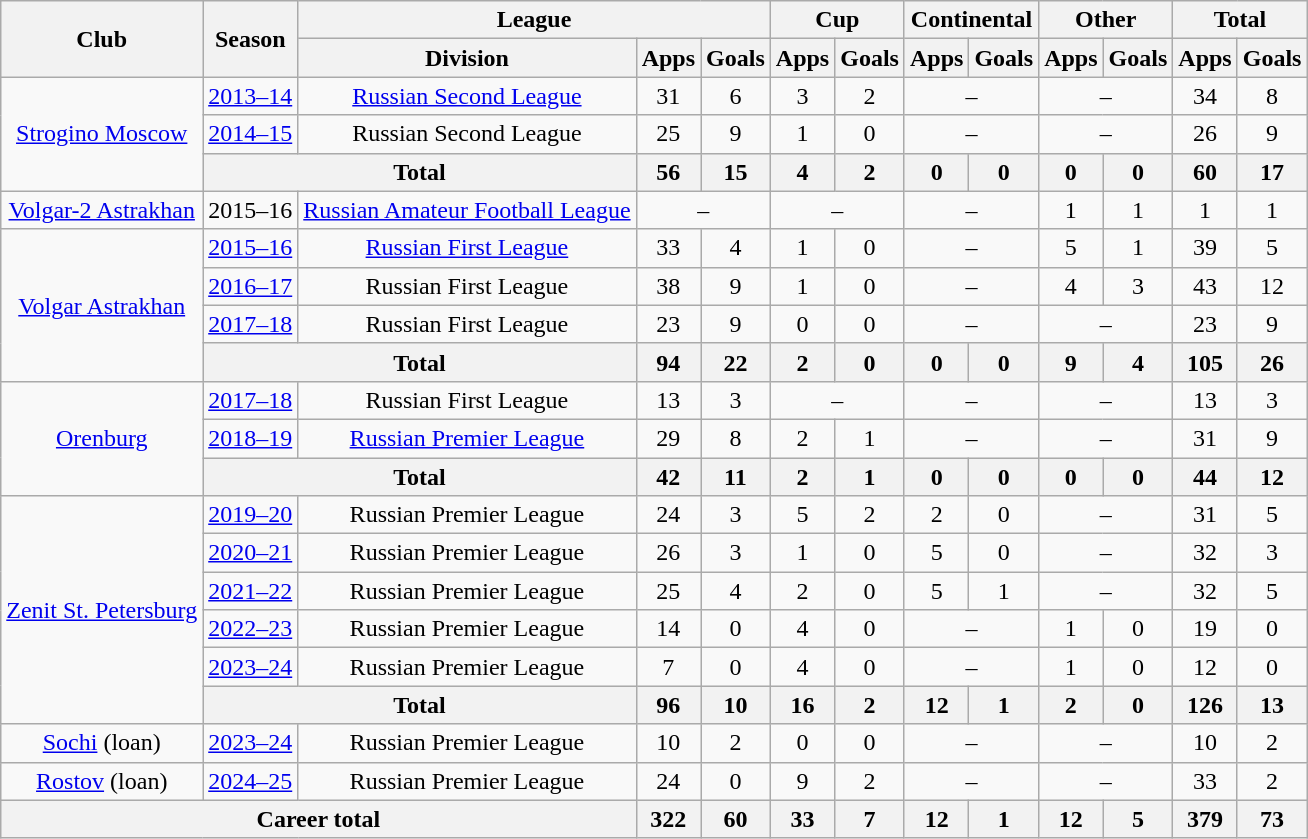<table class="wikitable" style="text-align: center;">
<tr>
<th rowspan=2>Club</th>
<th rowspan=2>Season</th>
<th colspan=3>League</th>
<th colspan=2>Cup</th>
<th colspan=2>Continental</th>
<th colspan=2>Other</th>
<th colspan=2>Total</th>
</tr>
<tr>
<th>Division</th>
<th>Apps</th>
<th>Goals</th>
<th>Apps</th>
<th>Goals</th>
<th>Apps</th>
<th>Goals</th>
<th>Apps</th>
<th>Goals</th>
<th>Apps</th>
<th>Goals</th>
</tr>
<tr>
<td rowspan=3><a href='#'>Strogino Moscow</a></td>
<td><a href='#'>2013–14</a></td>
<td><a href='#'>Russian Second League</a></td>
<td>31</td>
<td>6</td>
<td>3</td>
<td>2</td>
<td colspan=2>–</td>
<td colspan=2>–</td>
<td>34</td>
<td>8</td>
</tr>
<tr>
<td><a href='#'>2014–15</a></td>
<td>Russian Second League</td>
<td>25</td>
<td>9</td>
<td>1</td>
<td>0</td>
<td colspan=2>–</td>
<td colspan=2>–</td>
<td>26</td>
<td>9</td>
</tr>
<tr>
<th colspan=2>Total</th>
<th>56</th>
<th>15</th>
<th>4</th>
<th>2</th>
<th>0</th>
<th>0</th>
<th>0</th>
<th>0</th>
<th>60</th>
<th>17</th>
</tr>
<tr>
<td><a href='#'>Volgar-2 Astrakhan</a></td>
<td>2015–16</td>
<td><a href='#'>Russian Amateur Football League</a></td>
<td colspan=2>–</td>
<td colspan=2>–</td>
<td colspan=2>–</td>
<td>1</td>
<td>1</td>
<td>1</td>
<td>1</td>
</tr>
<tr>
<td rowspan=4><a href='#'>Volgar Astrakhan</a></td>
<td><a href='#'>2015–16</a></td>
<td><a href='#'>Russian First League</a></td>
<td>33</td>
<td>4</td>
<td>1</td>
<td>0</td>
<td colspan=2>–</td>
<td>5</td>
<td>1</td>
<td>39</td>
<td>5</td>
</tr>
<tr>
<td><a href='#'>2016–17</a></td>
<td>Russian First League</td>
<td>38</td>
<td>9</td>
<td>1</td>
<td>0</td>
<td colspan=2>–</td>
<td>4</td>
<td>3</td>
<td>43</td>
<td>12</td>
</tr>
<tr>
<td><a href='#'>2017–18</a></td>
<td>Russian First League</td>
<td>23</td>
<td>9</td>
<td>0</td>
<td>0</td>
<td colspan=2>–</td>
<td colspan=2>–</td>
<td>23</td>
<td>9</td>
</tr>
<tr>
<th colspan=2>Total</th>
<th>94</th>
<th>22</th>
<th>2</th>
<th>0</th>
<th>0</th>
<th>0</th>
<th>9</th>
<th>4</th>
<th>105</th>
<th>26</th>
</tr>
<tr>
<td rowspan=3><a href='#'>Orenburg</a></td>
<td><a href='#'>2017–18</a></td>
<td>Russian First League</td>
<td>13</td>
<td>3</td>
<td colspan=2>–</td>
<td colspan=2>–</td>
<td colspan=2>–</td>
<td>13</td>
<td>3</td>
</tr>
<tr>
<td><a href='#'>2018–19</a></td>
<td><a href='#'>Russian Premier League</a></td>
<td>29</td>
<td>8</td>
<td>2</td>
<td>1</td>
<td colspan=2>–</td>
<td colspan=2>–</td>
<td>31</td>
<td>9</td>
</tr>
<tr>
<th colspan=2>Total</th>
<th>42</th>
<th>11</th>
<th>2</th>
<th>1</th>
<th>0</th>
<th>0</th>
<th>0</th>
<th>0</th>
<th>44</th>
<th>12</th>
</tr>
<tr>
<td rowspan=6><a href='#'>Zenit St. Petersburg</a></td>
<td><a href='#'>2019–20</a></td>
<td>Russian Premier League</td>
<td>24</td>
<td>3</td>
<td>5</td>
<td>2</td>
<td>2</td>
<td>0</td>
<td colspan=2>–</td>
<td>31</td>
<td>5</td>
</tr>
<tr>
<td><a href='#'>2020–21</a></td>
<td>Russian Premier League</td>
<td>26</td>
<td>3</td>
<td>1</td>
<td>0</td>
<td>5</td>
<td>0</td>
<td colspan=2>–</td>
<td>32</td>
<td>3</td>
</tr>
<tr>
<td><a href='#'>2021–22</a></td>
<td>Russian Premier League</td>
<td>25</td>
<td>4</td>
<td>2</td>
<td>0</td>
<td>5</td>
<td>1</td>
<td colspan=2>–</td>
<td>32</td>
<td>5</td>
</tr>
<tr>
<td><a href='#'>2022–23</a></td>
<td>Russian Premier League</td>
<td>14</td>
<td>0</td>
<td>4</td>
<td>0</td>
<td colspan=2>–</td>
<td>1</td>
<td>0</td>
<td>19</td>
<td>0</td>
</tr>
<tr>
<td><a href='#'>2023–24</a></td>
<td>Russian Premier League</td>
<td>7</td>
<td>0</td>
<td>4</td>
<td>0</td>
<td colspan=2>–</td>
<td>1</td>
<td>0</td>
<td>12</td>
<td>0</td>
</tr>
<tr>
<th colspan=2>Total</th>
<th>96</th>
<th>10</th>
<th>16</th>
<th>2</th>
<th>12</th>
<th>1</th>
<th>2</th>
<th>0</th>
<th>126</th>
<th>13</th>
</tr>
<tr>
<td><a href='#'>Sochi</a> (loan)</td>
<td><a href='#'>2023–24</a></td>
<td>Russian Premier League</td>
<td>10</td>
<td>2</td>
<td>0</td>
<td>0</td>
<td colspan=2>–</td>
<td colspan=2>–</td>
<td>10</td>
<td>2</td>
</tr>
<tr>
<td><a href='#'>Rostov</a> (loan)</td>
<td><a href='#'>2024–25</a></td>
<td>Russian Premier League</td>
<td>24</td>
<td>0</td>
<td>9</td>
<td>2</td>
<td colspan=2>–</td>
<td colspan=2>–</td>
<td>33</td>
<td>2</td>
</tr>
<tr>
<th colspan=3>Career total</th>
<th>322</th>
<th>60</th>
<th>33</th>
<th>7</th>
<th>12</th>
<th>1</th>
<th>12</th>
<th>5</th>
<th>379</th>
<th>73</th>
</tr>
</table>
